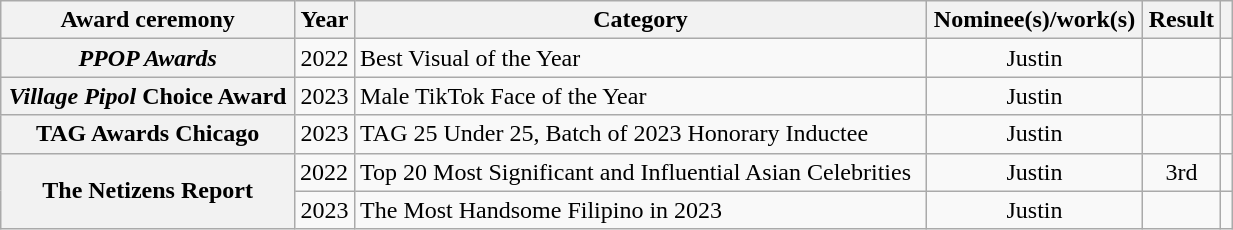<table class="wikitable sortable plainrowheaders" style="width: 65%;">
<tr>
<th scope="col">Award ceremony</th>
<th scope="col">Year</th>
<th scope="col">Category</th>
<th scope="col">Nominee(s)/work(s)</th>
<th scope="col">Result</th>
<th scope="col" class="unsortable"></th>
</tr>
<tr>
<th rowspan="1" scope="row" align="center"><em>PPOP Awards</em></th>
<td align="center">2022</td>
<td scope="row">Best Visual of the Year</td>
<td align="center">Justin</td>
<td></td>
<td align="center"></td>
</tr>
<tr>
<th rowspan="1" scope="row" align="center"><em>Village Pipol</em> Choice Award</th>
<td align="center">2023</td>
<td>Male TikTok Face of the Year</td>
<td align="center">Justin</td>
<td></td>
<td rowspan="1" align="center"></td>
</tr>
<tr>
<th rowspan="1" scope="row">TAG Awards Chicago</th>
<td rowspan="1" align="center">2023</td>
<td>TAG 25 Under 25, Batch of 2023  Honorary Inductee</td>
<td align="center">Justin</td>
<td></td>
<td rowspan="1" align="center"></td>
</tr>
<tr>
<th rowspan="2" scope="row" align"center">The Netizens Report</th>
<td>2022</td>
<td>Top 20 Most Significant and Influential Asian Celebrities</td>
<td align="center">Justin</td>
<td align="center">3rd</td>
<td align="center"></td>
</tr>
<tr>
<td align="center">2023</td>
<td>The Most Handsome Filipino in 2023</td>
<td align="center">Justin</td>
<td></td>
<td align="center"></td>
</tr>
</table>
